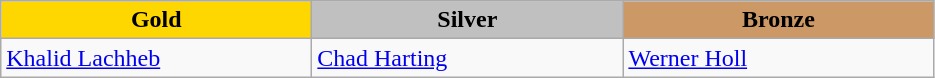<table class="wikitable" style="text-align:left">
<tr align="center">
<td width=200 bgcolor=gold><strong>Gold</strong></td>
<td width=200 bgcolor=silver><strong>Silver</strong></td>
<td width=200 bgcolor=CC9966><strong>Bronze</strong></td>
</tr>
<tr>
<td><a href='#'>Khalid Lachheb</a><br><em></em></td>
<td><a href='#'>Chad Harting</a><br><em></em></td>
<td><a href='#'>Werner Holl</a><br><em></em></td>
</tr>
</table>
